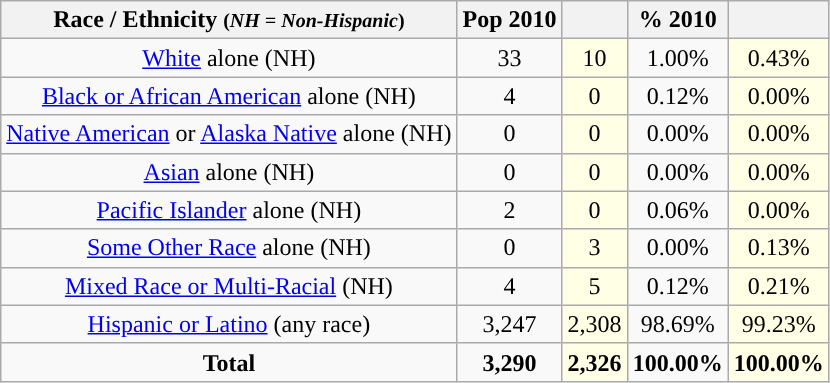<table class="wikitable" style="text-align:center;">
<tr>
<th>Race / Ethnicity <small>(<em>NH = Non-Hispanic</em>)</small></th>
<th>Pop 2010</th>
<th></th>
<th>% 2010</th>
<th></th>
</tr>
<tr>
<td><a href='#'>White</a> alone (NH)</td>
<td>33</td>
<td style='background: #ffffe6;'>10</td>
<td>1.00%</td>
<td style='background: #ffffe6;'>0.43%</td>
</tr>
<tr>
<td><a href='#'>Black or African American</a> alone (NH)</td>
<td>4</td>
<td style='background: #ffffe6;'>0</td>
<td>0.12%</td>
<td style='background: #ffffe6;'>0.00%</td>
</tr>
<tr>
<td><a href='#'>Native American</a> or <a href='#'>Alaska Native</a> alone (NH)</td>
<td>0</td>
<td style='background: #ffffe6;'>0</td>
<td>0.00%</td>
<td style='background: #ffffe6;'>0.00%</td>
</tr>
<tr>
<td><a href='#'>Asian</a> alone (NH)</td>
<td>0</td>
<td style='background: #ffffe6;'>0</td>
<td>0.00%</td>
<td style='background: #ffffe6;'>0.00%</td>
</tr>
<tr>
<td><a href='#'>Pacific Islander</a> alone (NH)</td>
<td>2</td>
<td style='background: #ffffe6;'>0</td>
<td>0.06%</td>
<td style='background: #ffffe6;'>0.00%</td>
</tr>
<tr>
<td><a href='#'>Some Other Race</a> alone (NH)</td>
<td>0</td>
<td style='background: #ffffe6;'>3</td>
<td>0.00%</td>
<td style='background: #ffffe6;'>0.13%</td>
</tr>
<tr>
<td><a href='#'>Mixed Race or Multi-Racial</a> (NH)</td>
<td>4</td>
<td style='background: #ffffe6;'>5</td>
<td>0.12%</td>
<td style='background: #ffffe6;'>0.21%</td>
</tr>
<tr>
<td><a href='#'>Hispanic or Latino</a> (any race)</td>
<td>3,247</td>
<td style='background: #ffffe6;'>2,308</td>
<td>98.69%</td>
<td style='background: #ffffe6;'>99.23%</td>
</tr>
<tr>
<td><strong>Total</strong></td>
<td><strong>3,290</strong></td>
<td style='background: #ffffe6;'><strong>2,326</strong></td>
<td><strong>100.00%</strong></td>
<td style='background: #ffffe6;'><strong>100.00%</strong></td>
</tr>
</table>
